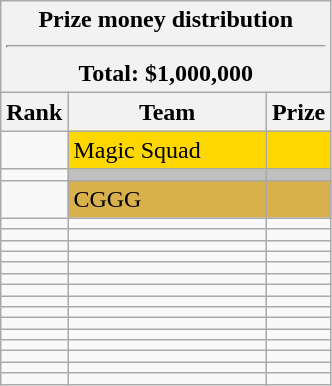<table class="wikitable" style="text-align:center">
<tr>
<th colspan=4>Prize money distribution <hr> Total: $1,000,000</th>
</tr>
<tr>
<th>Rank</th>
<th width="125px">Team</th>
<th>Prize </th>
</tr>
<tr>
<td></td>
<td align=left style="background:gold"> Magic Squad</td>
<td style="background:gold"></td>
</tr>
<tr>
<td></td>
<td align=left style="background:silver"></td>
<td style="background:silver"></td>
</tr>
<tr>
<td></td>
<td align=left style="background:#D8B04C"> CGGG</td>
<td style="background:#D8B04C"></td>
</tr>
<tr>
<td></td>
<td style="text-align:left"></td>
<td></td>
</tr>
<tr>
<td></td>
<td style="text-align:left"></td>
<td></td>
</tr>
<tr>
<td></td>
<td style="text-align:left"></td>
<td></td>
</tr>
<tr>
<td></td>
<td style="text-align:left"></td>
<td></td>
</tr>
<tr>
<td></td>
<td style="text-align:left"></td>
<td></td>
</tr>
<tr>
<td></td>
<td style="text-align:left"></td>
<td></td>
</tr>
<tr>
<td></td>
<td style="text-align:left"></td>
<td></td>
</tr>
<tr>
<td></td>
<td style="text-align:left"></td>
<td></td>
</tr>
<tr>
<td></td>
<td style="text-align:left"></td>
<td></td>
</tr>
<tr>
<td></td>
<td style="text-align:left"></td>
<td></td>
</tr>
<tr>
<td></td>
<td style="text-align:left"></td>
<td></td>
</tr>
<tr>
<td></td>
<td style="text-align:left"></td>
<td></td>
</tr>
<tr>
<td></td>
<td style="text-align:left"></td>
<td></td>
</tr>
<tr>
<td></td>
<td style="text-align:left"></td>
<td></td>
</tr>
<tr>
<td></td>
<td style="text-align:left"></td>
<td></td>
</tr>
</table>
